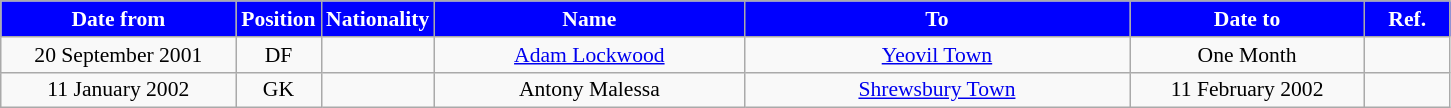<table class="wikitable"  style="text-align:center; font-size:90%; ">
<tr>
<th style="background:#00f; color:white; width:150px;">Date from</th>
<th style="background:#00f; color:white; width:50px;">Position</th>
<th style="background:#00f; color:white; width:50px;">Nationality</th>
<th style="background:#00f; color:white; width:200px;">Name</th>
<th style="background:#00f; color:white; width:250px;">To</th>
<th style="background:#00f; color:white; width:150px;">Date to</th>
<th style="background:#00f; color:white; width:50px;">Ref.</th>
</tr>
<tr>
<td>20 September 2001</td>
<td>DF</td>
<td></td>
<td><a href='#'>Adam Lockwood</a></td>
<td><a href='#'>Yeovil Town</a></td>
<td>One Month</td>
<td></td>
</tr>
<tr>
<td>11 January 2002</td>
<td>GK</td>
<td></td>
<td>Antony Malessa</td>
<td><a href='#'>Shrewsbury Town</a></td>
<td>11 February 2002</td>
<td></td>
</tr>
</table>
